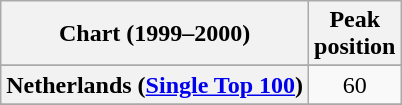<table class="wikitable sortable plainrowheaders" style="text-align:center">
<tr>
<th>Chart (1999–2000)</th>
<th>Peak<br>position</th>
</tr>
<tr>
</tr>
<tr>
</tr>
<tr>
</tr>
<tr>
<th scope="row">Netherlands (<a href='#'>Single Top 100</a>)</th>
<td>60</td>
</tr>
<tr>
</tr>
<tr>
</tr>
<tr>
</tr>
<tr>
</tr>
</table>
